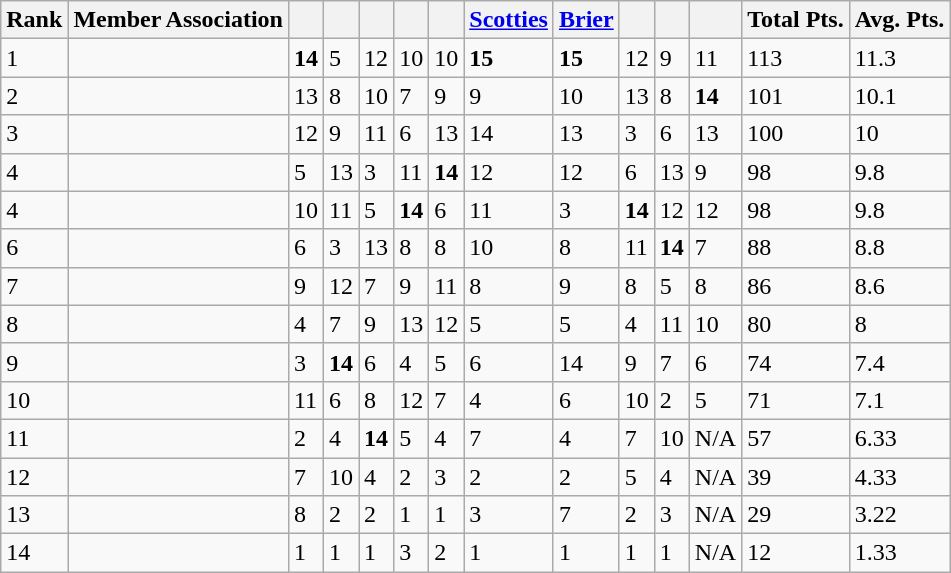<table class="wikitable sortable">
<tr>
<th>Rank</th>
<th>Member Association</th>
<th></th>
<th></th>
<th></th>
<th></th>
<th></th>
<th><a href='#'>Scotties</a></th>
<th><a href='#'>Brier</a></th>
<th></th>
<th></th>
<th></th>
<th>Total Pts.</th>
<th>Avg. Pts.</th>
</tr>
<tr>
<td>1</td>
<td></td>
<td><strong>14</strong></td>
<td>5</td>
<td>12</td>
<td>10</td>
<td>10</td>
<td><strong>15</strong></td>
<td><strong>15</strong></td>
<td>12</td>
<td>9</td>
<td>11</td>
<td>113</td>
<td>11.3</td>
</tr>
<tr>
<td>2</td>
<td></td>
<td>13</td>
<td>8</td>
<td>10</td>
<td>7</td>
<td>9</td>
<td>9</td>
<td>10</td>
<td>13</td>
<td>8</td>
<td><strong>14</strong></td>
<td>101</td>
<td>10.1</td>
</tr>
<tr>
<td>3</td>
<td></td>
<td>12</td>
<td>9</td>
<td>11</td>
<td>6</td>
<td>13</td>
<td>14</td>
<td>13</td>
<td>3</td>
<td>6</td>
<td>13</td>
<td>100</td>
<td>10</td>
</tr>
<tr>
<td>4</td>
<td></td>
<td>5</td>
<td>13</td>
<td>3</td>
<td>11</td>
<td><strong>14</strong></td>
<td>12</td>
<td>12</td>
<td>6</td>
<td>13</td>
<td>9</td>
<td>98</td>
<td>9.8</td>
</tr>
<tr>
<td>4</td>
<td></td>
<td>10</td>
<td>11</td>
<td>5</td>
<td><strong>14</strong></td>
<td>6</td>
<td>11</td>
<td>3</td>
<td><strong>14</strong></td>
<td>12</td>
<td>12</td>
<td>98</td>
<td>9.8</td>
</tr>
<tr>
<td>6</td>
<td></td>
<td>6</td>
<td>3</td>
<td>13</td>
<td>8</td>
<td>8</td>
<td>10</td>
<td>8</td>
<td>11</td>
<td><strong>14</strong></td>
<td>7</td>
<td>88</td>
<td>8.8</td>
</tr>
<tr>
<td>7</td>
<td></td>
<td>9</td>
<td>12</td>
<td>7</td>
<td>9</td>
<td>11</td>
<td>8</td>
<td>9</td>
<td>8</td>
<td>5</td>
<td>8</td>
<td>86</td>
<td>8.6</td>
</tr>
<tr>
<td>8</td>
<td></td>
<td>4</td>
<td>7</td>
<td>9</td>
<td>13</td>
<td>12</td>
<td>5</td>
<td>5</td>
<td>4</td>
<td>11</td>
<td>10</td>
<td>80</td>
<td>8</td>
</tr>
<tr>
<td>9</td>
<td></td>
<td>3</td>
<td><strong>14</strong></td>
<td>6</td>
<td>4</td>
<td>5</td>
<td>6</td>
<td>14</td>
<td>9</td>
<td>7</td>
<td>6</td>
<td>74</td>
<td>7.4</td>
</tr>
<tr>
<td>10</td>
<td></td>
<td>11</td>
<td>6</td>
<td>8</td>
<td>12</td>
<td>7</td>
<td>4</td>
<td>6</td>
<td>10</td>
<td>2</td>
<td>5</td>
<td>71</td>
<td>7.1</td>
</tr>
<tr>
<td>11</td>
<td></td>
<td>2</td>
<td>4</td>
<td><strong>14</strong></td>
<td>5</td>
<td>4</td>
<td>7</td>
<td>4</td>
<td>7</td>
<td>10</td>
<td>N/A</td>
<td>57</td>
<td>6.33</td>
</tr>
<tr>
<td>12</td>
<td></td>
<td>7</td>
<td>10</td>
<td>4</td>
<td>2</td>
<td>3</td>
<td>2</td>
<td>2</td>
<td>5</td>
<td>4</td>
<td>N/A</td>
<td>39</td>
<td>4.33</td>
</tr>
<tr>
<td>13</td>
<td></td>
<td>8</td>
<td>2</td>
<td>2</td>
<td>1</td>
<td>1</td>
<td>3</td>
<td>7</td>
<td>2</td>
<td>3</td>
<td>N/A</td>
<td>29</td>
<td>3.22</td>
</tr>
<tr>
<td>14</td>
<td></td>
<td>1</td>
<td>1</td>
<td>1</td>
<td>3</td>
<td>2</td>
<td>1</td>
<td>1</td>
<td>1</td>
<td>1</td>
<td>N/A</td>
<td>12</td>
<td>1.33</td>
</tr>
</table>
